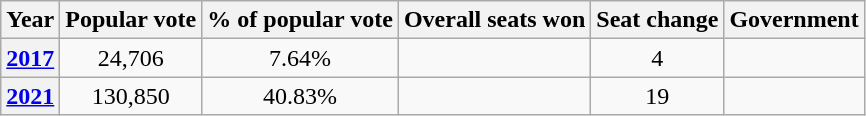<table class="wikitable" style="text-align:center">
<tr>
<th>Year</th>
<th>Popular vote</th>
<th>% of popular vote</th>
<th>Overall seats won</th>
<th>Seat change</th>
<th>Government</th>
</tr>
<tr>
<th><a href='#'>2017</a></th>
<td>24,706</td>
<td>7.64%</td>
<td></td>
<td> 4</td>
<td></td>
</tr>
<tr>
<th><a href='#'>2021</a></th>
<td>130,850</td>
<td>40.83%</td>
<td></td>
<td> 19</td>
<td></td>
</tr>
</table>
